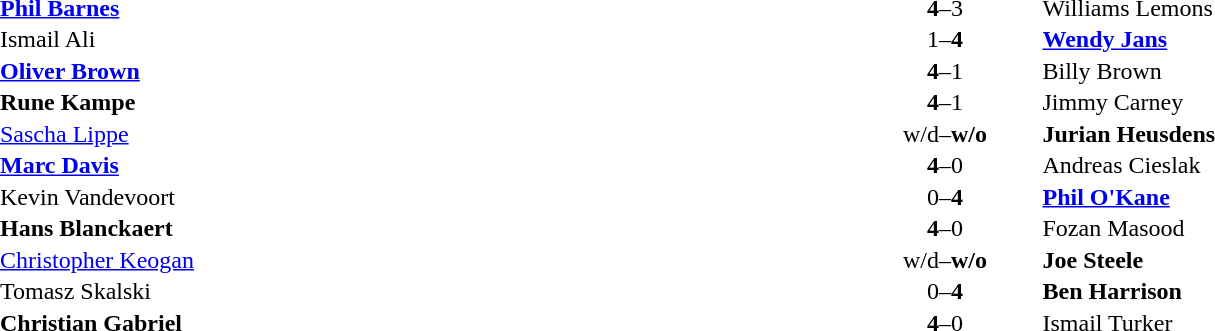<table width="100%" cellspacing="1">
<tr>
<th width=45%></th>
<th width=10%></th>
<th width=45%></th>
</tr>
<tr>
<td> <strong><a href='#'>Phil Barnes</a></strong></td>
<td align="center"><strong>4</strong>–3</td>
<td> Williams Lemons</td>
</tr>
<tr>
<td> Ismail Ali</td>
<td align="center">1–<strong>4</strong></td>
<td> <strong><a href='#'>Wendy Jans</a></strong></td>
</tr>
<tr>
<td> <strong><a href='#'>Oliver Brown</a></strong></td>
<td align="center"><strong>4</strong>–1</td>
<td> Billy Brown</td>
</tr>
<tr>
<td> <strong>Rune Kampe</strong></td>
<td align="center"><strong>4</strong>–1</td>
<td> Jimmy Carney</td>
</tr>
<tr>
<td> <a href='#'>Sascha Lippe</a></td>
<td align="center">w/d–<strong>w/o</strong></td>
<td> <strong>Jurian Heusdens</strong></td>
</tr>
<tr>
<td> <strong><a href='#'>Marc Davis</a></strong></td>
<td align="center"><strong>4</strong>–0</td>
<td> Andreas Cieslak</td>
</tr>
<tr>
<td> Kevin Vandevoort</td>
<td align="center">0–<strong>4</strong></td>
<td> <strong><a href='#'>Phil O'Kane</a></strong></td>
</tr>
<tr>
<td> <strong>Hans Blanckaert</strong></td>
<td align="center"><strong>4</strong>–0</td>
<td> Fozan Masood</td>
</tr>
<tr>
<td> <a href='#'>Christopher Keogan</a></td>
<td align="center">w/d–<strong>w/o</strong></td>
<td> <strong>Joe Steele</strong></td>
</tr>
<tr>
<td> Tomasz Skalski</td>
<td align="center">0–<strong>4</strong></td>
<td> <strong>Ben Harrison</strong></td>
</tr>
<tr>
<td> <strong>Christian Gabriel</strong></td>
<td align="center"><strong>4</strong>–0</td>
<td> Ismail Turker</td>
</tr>
</table>
